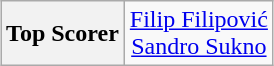<table class=wikitable style="text-align:center; margin:auto">
<tr>
<th>Top Scorer</th>
<td> <a href='#'>Filip Filipović</a> <br> <a href='#'>Sandro Sukno</a></td>
</tr>
</table>
